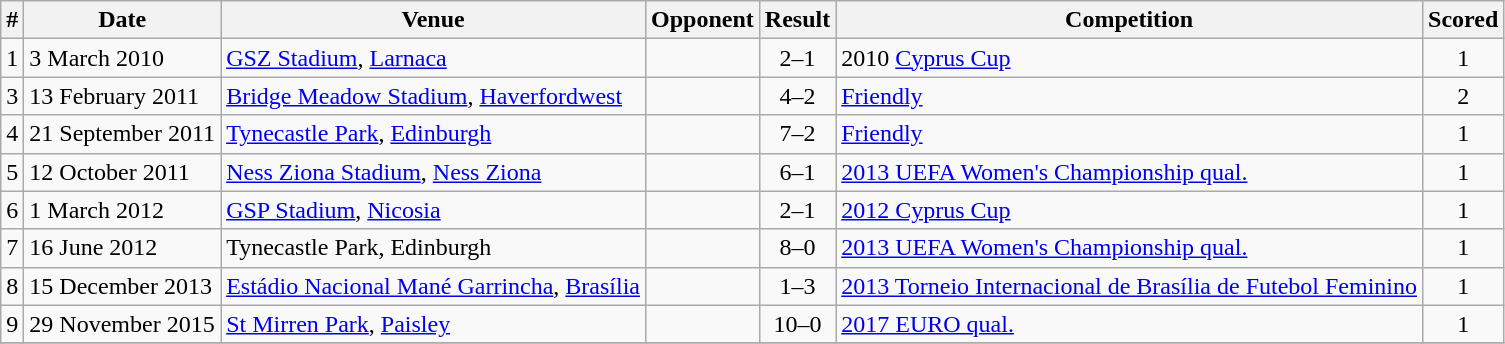<table class="wikitable">
<tr>
<th>#</th>
<th>Date</th>
<th>Venue</th>
<th>Opponent</th>
<th>Result</th>
<th>Competition</th>
<th>Scored</th>
</tr>
<tr>
<td>1</td>
<td>3 March 2010</td>
<td><a href='#'>GSZ Stadium</a>, <a href='#'>Larnaca</a></td>
<td></td>
<td align="center">2–1</td>
<td>2010 <a href='#'>Cyprus Cup</a></td>
<td align="center">1</td>
</tr>
<tr>
<td>3</td>
<td>13 February 2011</td>
<td><a href='#'>Bridge Meadow Stadium</a>, <a href='#'>Haverfordwest</a></td>
<td></td>
<td align="center">4–2</td>
<td><a href='#'>Friendly</a></td>
<td align="center">2</td>
</tr>
<tr>
<td>4</td>
<td>21 September 2011</td>
<td><a href='#'>Tynecastle Park</a>, <a href='#'>Edinburgh</a></td>
<td></td>
<td align="center">7–2</td>
<td><a href='#'>Friendly</a></td>
<td align="center">1</td>
</tr>
<tr>
<td>5</td>
<td>12 October 2011</td>
<td><a href='#'>Ness Ziona Stadium</a>, <a href='#'>Ness Ziona</a></td>
<td></td>
<td align="center">6–1</td>
<td><a href='#'>2013 UEFA Women's Championship qual.</a></td>
<td align="center">1</td>
</tr>
<tr>
<td>6</td>
<td>1 March 2012</td>
<td><a href='#'>GSP Stadium</a>, <a href='#'>Nicosia</a></td>
<td></td>
<td align="center">2–1</td>
<td><a href='#'>2012 Cyprus Cup</a></td>
<td align="center">1</td>
</tr>
<tr>
<td>7</td>
<td>16 June 2012</td>
<td>Tynecastle Park, Edinburgh</td>
<td></td>
<td align="center">8–0</td>
<td><a href='#'>2013 UEFA Women's Championship qual.</a></td>
<td align="center">1</td>
</tr>
<tr>
<td>8</td>
<td>15 December 2013</td>
<td><a href='#'>Estádio Nacional Mané Garrincha</a>, <a href='#'>Brasília</a></td>
<td></td>
<td align="center">1–3</td>
<td><a href='#'>2013 Torneio Internacional de Brasília de Futebol Feminino</a></td>
<td align="center">1</td>
</tr>
<tr>
<td>9</td>
<td>29 November 2015</td>
<td><a href='#'>St Mirren Park</a>, <a href='#'>Paisley</a></td>
<td></td>
<td align="center">10–0</td>
<td><a href='#'>2017 EURO qual.</a></td>
<td align="center">1</td>
</tr>
<tr>
</tr>
</table>
